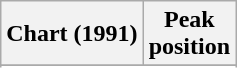<table class="wikitable sortable plainrowheaders" style="text-align:center">
<tr>
<th scope="col">Chart (1991)</th>
<th scope="col">Peak<br>position</th>
</tr>
<tr>
</tr>
<tr>
</tr>
</table>
